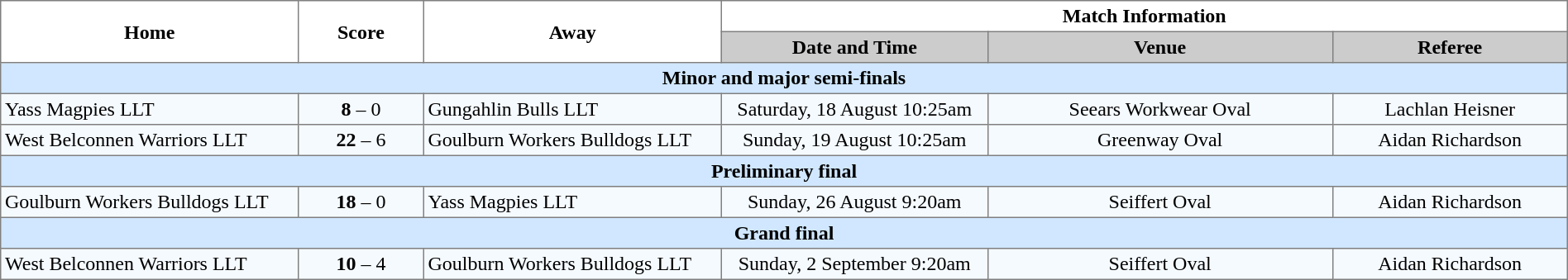<table border="1" cellpadding="3" cellspacing="0" width="100%" style="border-collapse:collapse;  text-align:center;">
<tr>
<th rowspan="2" width="19%">Home</th>
<th rowspan="2" width="8%">Score</th>
<th rowspan="2" width="19%">Away</th>
<th colspan="3">Match Information</th>
</tr>
<tr bgcolor="#CCCCCC">
<th width="17%">Date and Time</th>
<th width="22%">Venue</th>
<th width="50%">Referee</th>
</tr>
<tr style="background:#d0e7ff;">
<td colspan="6"><strong>Minor and major semi-finals</strong></td>
</tr>
<tr style="text-align:center; background:#f5faff;">
<td align="left"> Yass Magpies LLT</td>
<td><strong>8</strong> – 0</td>
<td align="left"> Gungahlin Bulls LLT</td>
<td>Saturday, 18 August 10:25am</td>
<td>Seears Workwear Oval</td>
<td>Lachlan Heisner</td>
</tr>
<tr style="text-align:center; background:#f5faff;">
<td align="left"> West Belconnen Warriors LLT</td>
<td><strong>22</strong> – 6</td>
<td align="left"> Goulburn Workers Bulldogs LLT</td>
<td>Sunday, 19 August 10:25am</td>
<td>Greenway Oval</td>
<td>Aidan Richardson</td>
</tr>
<tr style="background:#d0e7ff;">
<td colspan="6"><strong>Preliminary final</strong></td>
</tr>
<tr style="text-align:center; background:#f5faff;">
<td align="left"> Goulburn Workers Bulldogs LLT</td>
<td><strong>18</strong> – 0</td>
<td align="left"> Yass Magpies LLT</td>
<td>Sunday, 26 August 9:20am</td>
<td>Seiffert Oval</td>
<td>Aidan Richardson</td>
</tr>
<tr style="background:#d0e7ff;">
<td colspan="6"><strong>Grand final</strong></td>
</tr>
<tr style="text-align:center; background:#f5faff;">
<td align="left"> West Belconnen Warriors LLT</td>
<td><strong>10</strong> – 4</td>
<td align="left"> Goulburn Workers Bulldogs LLT</td>
<td>Sunday, 2 September 9:20am</td>
<td>Seiffert Oval</td>
<td>Aidan Richardson</td>
</tr>
</table>
